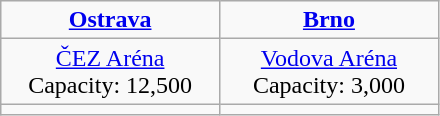<table class="wikitable" style="text-align:center;">
<tr>
<td width=40%><strong><a href='#'>Ostrava</a></strong></td>
<td width=40%><strong><a href='#'>Brno</a></strong></td>
</tr>
<tr>
<td><a href='#'>ČEZ Aréna</a><br>Capacity: 12,500</td>
<td><a href='#'>Vodova Aréna</a><br>Capacity: 3,000</td>
</tr>
<tr>
<td></td>
<td></td>
</tr>
</table>
